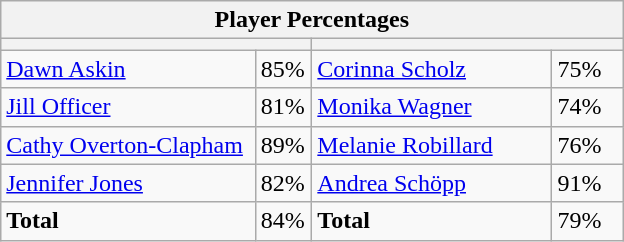<table class="wikitable">
<tr>
<th colspan=4 width=400>Player Percentages</th>
</tr>
<tr>
<th colspan=2 width=200></th>
<th colspan=2 width=200></th>
</tr>
<tr>
<td><a href='#'>Dawn Askin</a></td>
<td>85%</td>
<td><a href='#'>Corinna Scholz</a></td>
<td>75%</td>
</tr>
<tr>
<td><a href='#'>Jill Officer</a></td>
<td>81%</td>
<td><a href='#'>Monika Wagner</a></td>
<td>74%</td>
</tr>
<tr>
<td><a href='#'>Cathy Overton-Clapham</a></td>
<td>89%</td>
<td><a href='#'>Melanie Robillard</a></td>
<td>76%</td>
</tr>
<tr>
<td><a href='#'>Jennifer Jones</a></td>
<td>82%</td>
<td><a href='#'>Andrea Schöpp</a></td>
<td>91%</td>
</tr>
<tr>
<td><strong>Total</strong></td>
<td>84%</td>
<td><strong>Total</strong></td>
<td>79%</td>
</tr>
</table>
